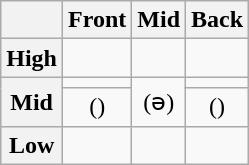<table class="wikitable" style="text-align: center;">
<tr>
<th></th>
<th>Front</th>
<th>Mid</th>
<th>Back</th>
</tr>
<tr>
<th>High</th>
<td></td>
<td></td>
<td></td>
</tr>
<tr>
<th rowspan="2">Mid</th>
<td></td>
<td rowspan="2">(ə)</td>
<td></td>
</tr>
<tr>
<td>()</td>
<td>()</td>
</tr>
<tr>
<th>Low</th>
<td></td>
<td></td>
<td></td>
</tr>
</table>
